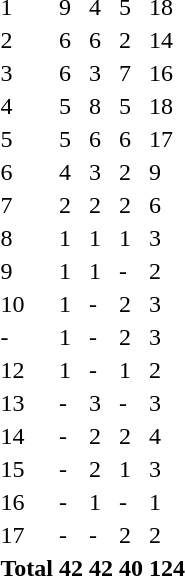<table>
<tr>
<td>1</td>
<td align=left></td>
<td>9</td>
<td>4</td>
<td>5</td>
<td>18</td>
</tr>
<tr>
<td>2</td>
<td align=left></td>
<td>6</td>
<td>6</td>
<td>2</td>
<td>14</td>
</tr>
<tr>
<td>3</td>
<td align=left></td>
<td>6</td>
<td>3</td>
<td>7</td>
<td>16</td>
</tr>
<tr>
<td>4</td>
<td align=left></td>
<td>5</td>
<td>8</td>
<td>5</td>
<td>18</td>
</tr>
<tr>
<td>5</td>
<td align=left></td>
<td>5</td>
<td>6</td>
<td>6</td>
<td>17</td>
</tr>
<tr>
<td>6</td>
<td align=left></td>
<td>4</td>
<td>3</td>
<td>2</td>
<td>9</td>
</tr>
<tr>
<td>7</td>
<td align=left></td>
<td>2</td>
<td>2</td>
<td>2</td>
<td>6</td>
</tr>
<tr>
<td>8</td>
<td align=left></td>
<td>1</td>
<td>1</td>
<td>1</td>
<td>3</td>
</tr>
<tr>
<td>9</td>
<td align=left></td>
<td>1</td>
<td>1</td>
<td>-</td>
<td>2</td>
</tr>
<tr>
<td>10</td>
<td align=left></td>
<td>1</td>
<td>-</td>
<td>2</td>
<td>3</td>
</tr>
<tr>
<td>-</td>
<td align=left></td>
<td>1</td>
<td>-</td>
<td>2</td>
<td>3</td>
</tr>
<tr>
<td>12</td>
<td align=left></td>
<td>1</td>
<td>-</td>
<td>1</td>
<td>2</td>
</tr>
<tr>
<td>13</td>
<td align=left></td>
<td>-</td>
<td>3</td>
<td>-</td>
<td>3</td>
</tr>
<tr>
<td>14</td>
<td align=left></td>
<td>-</td>
<td>2</td>
<td>2</td>
<td>4</td>
</tr>
<tr>
<td>15</td>
<td align=left></td>
<td>-</td>
<td>2</td>
<td>1</td>
<td>3</td>
</tr>
<tr>
<td>16</td>
<td align=left></td>
<td>-</td>
<td>1</td>
<td>-</td>
<td>1</td>
</tr>
<tr>
<td>17</td>
<td align=left></td>
<td>-</td>
<td>-</td>
<td>2</td>
<td>2</td>
</tr>
<tr>
<th colspan=2>Total</th>
<th>42</th>
<th>42</th>
<th>40</th>
<th>124</th>
</tr>
</table>
